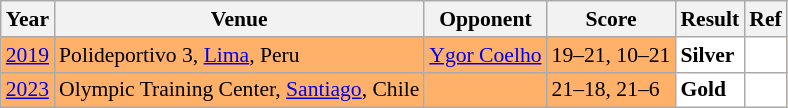<table class="sortable wikitable" style="font-size: 90%;">
<tr>
<th>Year</th>
<th>Venue</th>
<th>Opponent</th>
<th>Score</th>
<th>Result</th>
<th>Ref</th>
</tr>
<tr style="background:#FFB069">
<td align="center"><a href='#'>2019</a></td>
<td align="left">Polideportivo 3, <a href='#'>Lima</a>, Peru</td>
<td align="left"> <a href='#'>Ygor Coelho</a></td>
<td align="left">19–21, 10–21</td>
<td style="text-align:left; background:white"> <strong>Silver</strong></td>
<td style="text-align:center; background:white"></td>
</tr>
<tr style="background:#FFB069">
<td align="center"><a href='#'>2023</a></td>
<td align="left">Olympic Training Center, <a href='#'>Santiago</a>, Chile</td>
<td align="left"></td>
<td align="left">21–18, 21–6</td>
<td style="text-align:left; background:white"> <strong>Gold</strong></td>
<td style="text-align:center; background:white"></td>
</tr>
</table>
